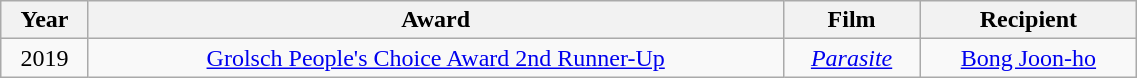<table class="wikitable mw-collapsible mw-collapsed" style="text-align:center; width:60%;">
<tr>
<th>Year</th>
<th>Award</th>
<th>Film</th>
<th>Recipient</th>
</tr>
<tr>
<td>2019</td>
<td><a href='#'>Grolsch People's Choice Award 2nd Runner-Up</a></td>
<td><em><a href='#'>Parasite</a></em></td>
<td><a href='#'>Bong Joon-ho</a></td>
</tr>
</table>
